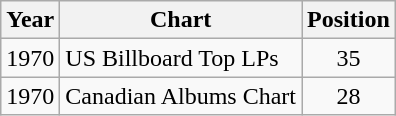<table class="wikitable">
<tr>
<th>Year</th>
<th>Chart</th>
<th>Position</th>
</tr>
<tr>
<td>1970</td>
<td>US Billboard Top LPs</td>
<td align="center">35</td>
</tr>
<tr>
<td>1970</td>
<td>Canadian Albums Chart</td>
<td align="center">28</td>
</tr>
</table>
